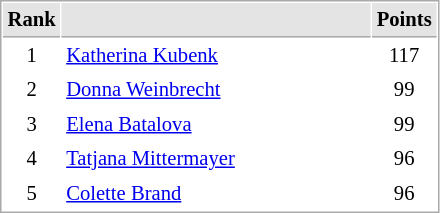<table cellspacing="1" cellpadding="3" style="border:1px solid #AAAAAA;font-size:86%">
<tr bgcolor="#E4E4E4">
<th style="border-bottom:1px solid #AAAAAA" width=10>Rank</th>
<th style="border-bottom:1px solid #AAAAAA" width=200></th>
<th style="border-bottom:1px solid #AAAAAA" width=20>Points</th>
</tr>
<tr>
<td align="center">1</td>
<td> <a href='#'>Katherina Kubenk</a></td>
<td align=center>117</td>
</tr>
<tr>
<td align="center">2</td>
<td> <a href='#'>Donna Weinbrecht</a></td>
<td align=center>99</td>
</tr>
<tr>
<td align="center">3</td>
<td> <a href='#'>Elena Batalova</a></td>
<td align=center>99</td>
</tr>
<tr>
<td align="center">4</td>
<td> <a href='#'>Tatjana Mittermayer</a></td>
<td align=center>96</td>
</tr>
<tr>
<td align="center">5</td>
<td> <a href='#'>Colette Brand</a></td>
<td align=center>96</td>
</tr>
</table>
